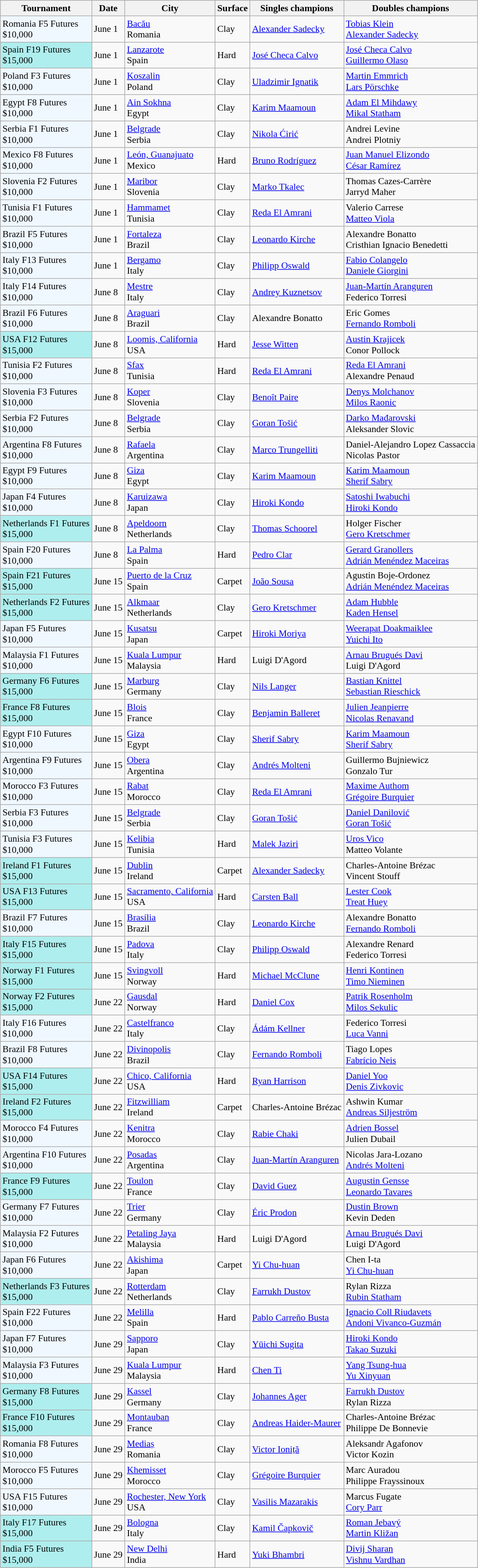<table class="sortable wikitable" style="font-size:90%">
<tr>
<th>Tournament</th>
<th>Date</th>
<th>City</th>
<th>Surface</th>
<th>Singles champions</th>
<th>Doubles champions</th>
</tr>
<tr>
<td style="background:#f0f8ff;">Romania F5 Futures<br>$10,000</td>
<td>June 1</td>
<td><a href='#'>Bacău</a><br>Romania</td>
<td>Clay</td>
<td> <a href='#'>Alexander Sadecky</a></td>
<td> <a href='#'>Tobias Klein</a><br> <a href='#'>Alexander Sadecky</a></td>
</tr>
<tr>
<td style="background:#afeeee;">Spain F19 Futures<br>$15,000</td>
<td>June 1</td>
<td><a href='#'>Lanzarote</a><br>Spain</td>
<td>Hard</td>
<td> <a href='#'>José Checa Calvo</a></td>
<td> <a href='#'>José Checa Calvo</a><br> <a href='#'>Guillermo Olaso</a></td>
</tr>
<tr>
<td style="background:#f0f8ff;">Poland F3 Futures<br>$10,000</td>
<td>June 1</td>
<td><a href='#'>Koszalin</a><br>Poland</td>
<td>Clay</td>
<td> <a href='#'>Uladzimir Ignatik</a></td>
<td> <a href='#'>Martin Emmrich</a><br> <a href='#'>Lars Pörschke</a></td>
</tr>
<tr>
<td style="background:#f0f8ff;">Egypt F8 Futures<br>$10,000</td>
<td>June 1</td>
<td><a href='#'>Ain Sokhna</a><br>Egypt</td>
<td>Clay</td>
<td> <a href='#'>Karim Maamoun</a></td>
<td> <a href='#'>Adam El Mihdawy</a><br> <a href='#'>Mikal Statham</a></td>
</tr>
<tr>
<td style="background:#f0f8ff;">Serbia F1 Futures<br>$10,000</td>
<td>June 1</td>
<td><a href='#'>Belgrade</a><br>Serbia</td>
<td>Clay</td>
<td> <a href='#'>Nikola Ćirić</a></td>
<td> Andrei Levine<br> Andrei Plotniy</td>
</tr>
<tr>
<td style="background:#f0f8ff;">Mexico F8 Futures<br>$10,000</td>
<td>June 1</td>
<td><a href='#'>León, Guanajuato</a><br>Mexico</td>
<td>Hard</td>
<td> <a href='#'>Bruno Rodríguez</a></td>
<td> <a href='#'>Juan Manuel Elizondo</a><br> <a href='#'>César Ramírez</a></td>
</tr>
<tr>
<td style="background:#f0f8ff;">Slovenia F2 Futures<br>$10,000</td>
<td>June 1</td>
<td><a href='#'>Maribor</a><br>Slovenia</td>
<td>Clay</td>
<td> <a href='#'>Marko Tkalec</a></td>
<td> Thomas Cazes-Carrère<br> Jarryd Maher</td>
</tr>
<tr>
<td style="background:#f0f8ff;">Tunisia F1 Futures<br>$10,000</td>
<td>June 1</td>
<td><a href='#'>Hammamet</a><br>Tunisia</td>
<td>Clay</td>
<td> <a href='#'>Reda El Amrani</a></td>
<td> Valerio Carrese<br> <a href='#'>Matteo Viola</a></td>
</tr>
<tr>
<td style="background:#f0f8ff;">Brazil F5 Futures<br>$10,000</td>
<td>June 1</td>
<td><a href='#'>Fortaleza</a><br>Brazil</td>
<td>Clay</td>
<td> <a href='#'>Leonardo Kirche</a></td>
<td> Alexandre Bonatto<br> Cristhian Ignacio Benedetti</td>
</tr>
<tr>
<td style="background:#f0f8ff;">Italy F13 Futures<br>$10,000</td>
<td>June 1</td>
<td><a href='#'>Bergamo</a><br>Italy</td>
<td>Clay</td>
<td> <a href='#'>Philipp Oswald</a></td>
<td> <a href='#'>Fabio Colangelo</a><br> <a href='#'>Daniele Giorgini</a></td>
</tr>
<tr>
<td style="background:#f0f8ff;">Italy F14 Futures<br>$10,000</td>
<td>June 8</td>
<td><a href='#'>Mestre</a><br>Italy</td>
<td>Clay</td>
<td> <a href='#'>Andrey Kuznetsov</a></td>
<td> <a href='#'>Juan-Martín Aranguren</a><br> Federico Torresi</td>
</tr>
<tr>
<td style="background:#f0f8ff;">Brazil F6 Futures<br>$10,000</td>
<td>June 8</td>
<td><a href='#'>Araguari</a><br>Brazil</td>
<td>Clay</td>
<td> Alexandre Bonatto</td>
<td> Eric Gomes<br> <a href='#'>Fernando Romboli</a></td>
</tr>
<tr>
<td style="background:#afeeee;">USA F12 Futures<br>$15,000</td>
<td>June 8</td>
<td><a href='#'>Loomis, California</a><br>USA</td>
<td>Hard</td>
<td> <a href='#'>Jesse Witten</a></td>
<td> <a href='#'>Austin Krajicek</a><br> Conor Pollock</td>
</tr>
<tr>
<td style="background:#f0f8ff;">Tunisia F2 Futures<br>$10,000</td>
<td>June 8</td>
<td><a href='#'>Sfax</a><br>Tunisia</td>
<td>Hard</td>
<td> <a href='#'>Reda El Amrani</a></td>
<td> <a href='#'>Reda El Amrani</a><br> Alexandre Penaud</td>
</tr>
<tr>
<td style="background:#f0f8ff;">Slovenia F3 Futures<br>$10,000</td>
<td>June 8</td>
<td><a href='#'>Koper</a><br>Slovenia</td>
<td>Clay</td>
<td> <a href='#'>Benoît Paire</a></td>
<td> <a href='#'>Denys Molchanov</a><br> <a href='#'>Milos Raonic</a></td>
</tr>
<tr>
<td style="background:#f0f8ff;">Serbia F2 Futures<br>$10,000</td>
<td>June 8</td>
<td><a href='#'>Belgrade</a><br>Serbia</td>
<td>Clay</td>
<td> <a href='#'>Goran Tošić</a></td>
<td> <a href='#'>Darko Mađarovski</a><br> Aleksander Slovic</td>
</tr>
<tr>
<td style="background:#f0f8ff;">Argentina F8 Futures<br>$10,000</td>
<td>June 8</td>
<td><a href='#'>Rafaela</a><br>Argentina</td>
<td>Clay</td>
<td> <a href='#'>Marco Trungelliti</a></td>
<td> Daniel-Alejandro Lopez Cassaccia<br> Nicolas Pastor</td>
</tr>
<tr>
<td style="background:#f0f8ff;">Egypt F9 Futures<br>$10,000</td>
<td>June 8</td>
<td><a href='#'>Giza</a><br>Egypt</td>
<td>Clay</td>
<td> <a href='#'>Karim Maamoun</a></td>
<td> <a href='#'>Karim Maamoun</a><br> <a href='#'>Sherif Sabry</a></td>
</tr>
<tr>
<td style="background:#f0f8ff;">Japan F4 Futures<br>$10,000</td>
<td>June 8</td>
<td><a href='#'>Karuizawa</a><br>Japan</td>
<td>Clay</td>
<td> <a href='#'>Hiroki Kondo</a></td>
<td> <a href='#'>Satoshi Iwabuchi</a><br> <a href='#'>Hiroki Kondo</a></td>
</tr>
<tr>
<td style="background:#afeeee;">Netherlands F1 Futures<br>$15,000</td>
<td>June 8</td>
<td><a href='#'>Apeldoorn</a><br>Netherlands</td>
<td>Clay</td>
<td> <a href='#'>Thomas Schoorel</a></td>
<td> Holger Fischer<br> <a href='#'>Gero Kretschmer</a></td>
</tr>
<tr>
<td style="background:#f0f8ff;">Spain F20 Futures<br>$10,000</td>
<td>June 8</td>
<td><a href='#'>La Palma</a><br>Spain</td>
<td>Hard</td>
<td> <a href='#'>Pedro Clar</a></td>
<td> <a href='#'>Gerard Granollers</a><br> <a href='#'>Adrián Menéndez Maceiras</a></td>
</tr>
<tr>
<td style="background:#afeeee;">Spain F21 Futures<br>$15,000</td>
<td>June 15</td>
<td><a href='#'>Puerto de la Cruz</a><br>Spain</td>
<td>Carpet</td>
<td> <a href='#'>João Sousa</a></td>
<td> Agustin Boje-Ordonez<br> <a href='#'>Adrián Menéndez Maceiras</a></td>
</tr>
<tr>
<td style="background:#afeeee;">Netherlands F2 Futures<br>$15,000</td>
<td>June 15</td>
<td><a href='#'>Alkmaar</a><br>Netherlands</td>
<td>Clay</td>
<td> <a href='#'>Gero Kretschmer</a></td>
<td> <a href='#'>Adam Hubble</a><br> <a href='#'>Kaden Hensel</a></td>
</tr>
<tr>
<td style="background:#f0f8ff;">Japan F5 Futures<br>$10,000</td>
<td>June 15</td>
<td><a href='#'>Kusatsu</a><br>Japan</td>
<td>Carpet</td>
<td> <a href='#'>Hiroki Moriya</a></td>
<td> <a href='#'>Weerapat Doakmaiklee</a><br> <a href='#'>Yuichi Ito</a></td>
</tr>
<tr>
<td style="background:#f0f8ff;">Malaysia F1 Futures<br>$10,000</td>
<td>June 15</td>
<td><a href='#'>Kuala Lumpur</a><br>Malaysia</td>
<td>Hard</td>
<td> Luigi D'Agord</td>
<td> <a href='#'>Arnau Brugués Davi</a><br> Luigi D'Agord</td>
</tr>
<tr>
<td style="background:#afeeee;">Germany F6 Futures<br>$15,000</td>
<td>June 15</td>
<td><a href='#'>Marburg</a><br>Germany</td>
<td>Clay</td>
<td> <a href='#'>Nils Langer</a></td>
<td> <a href='#'>Bastian Knittel</a><br> <a href='#'>Sebastian Rieschick</a></td>
</tr>
<tr>
<td style="background:#afeeee;">France F8 Futures<br>$15,000</td>
<td>June 15</td>
<td><a href='#'>Blois</a><br>France</td>
<td>Clay</td>
<td> <a href='#'>Benjamin Balleret</a></td>
<td> <a href='#'>Julien Jeanpierre</a><br> <a href='#'>Nicolas Renavand</a></td>
</tr>
<tr>
<td style="background:#f0f8ff;">Egypt F10 Futures<br>$10,000</td>
<td>June 15</td>
<td><a href='#'>Giza</a><br>Egypt</td>
<td>Clay</td>
<td> <a href='#'>Sherif Sabry</a></td>
<td> <a href='#'>Karim Maamoun</a><br> <a href='#'>Sherif Sabry</a></td>
</tr>
<tr>
<td style="background:#f0f8ff;">Argentina F9 Futures<br>$10,000</td>
<td>June 15</td>
<td><a href='#'>Obera</a><br>Argentina</td>
<td>Clay</td>
<td> <a href='#'>Andrés Molteni</a></td>
<td> Guillermo Bujniewicz<br> Gonzalo Tur</td>
</tr>
<tr>
<td style="background:#f0f8ff;">Morocco F3 Futures<br>$10,000</td>
<td>June 15</td>
<td><a href='#'>Rabat</a><br>Morocco</td>
<td>Clay</td>
<td> <a href='#'>Reda El Amrani</a></td>
<td> <a href='#'>Maxime Authom</a><br> <a href='#'>Grégoire Burquier</a></td>
</tr>
<tr>
<td style="background:#f0f8ff;">Serbia F3 Futures<br>$10,000</td>
<td>June 15</td>
<td><a href='#'>Belgrade</a><br>Serbia</td>
<td>Clay</td>
<td> <a href='#'>Goran Tošić</a></td>
<td> <a href='#'>Daniel Danilović</a><br> <a href='#'>Goran Tošić</a></td>
</tr>
<tr>
<td style="background:#f0f8ff;">Tunisia F3 Futures<br>$10,000</td>
<td>June 15</td>
<td><a href='#'>Kelibia</a><br>Tunisia</td>
<td>Hard</td>
<td> <a href='#'>Malek Jaziri</a></td>
<td> <a href='#'>Uros Vico</a><br> Matteo Volante</td>
</tr>
<tr>
<td style="background:#afeeee;">Ireland F1 Futures<br>$15,000</td>
<td>June 15</td>
<td><a href='#'>Dublin</a><br>Ireland</td>
<td>Carpet</td>
<td> <a href='#'>Alexander Sadecky</a></td>
<td> Charles-Antoine Brézac<br> Vincent Stouff</td>
</tr>
<tr>
<td style="background:#afeeee;">USA F13 Futures<br>$15,000</td>
<td>June 15</td>
<td><a href='#'>Sacramento, California</a><br>USA</td>
<td>Hard</td>
<td> <a href='#'>Carsten Ball</a></td>
<td> <a href='#'>Lester Cook</a><br> <a href='#'>Treat Huey</a></td>
</tr>
<tr>
<td style="background:#f0f8ff;">Brazil F7 Futures<br>$10,000</td>
<td>June 15</td>
<td><a href='#'>Brasília</a><br>Brazil</td>
<td>Clay</td>
<td> <a href='#'>Leonardo Kirche</a></td>
<td> Alexandre Bonatto<br> <a href='#'>Fernando Romboli</a></td>
</tr>
<tr>
<td style="background:#afeeee;">Italy F15 Futures<br>$15,000</td>
<td>June 15</td>
<td><a href='#'>Padova</a><br>Italy</td>
<td>Clay</td>
<td> <a href='#'>Philipp Oswald</a></td>
<td> Alexandre Renard<br> Federico Torresi</td>
</tr>
<tr>
<td style="background:#afeeee;">Norway F1 Futures<br>$15,000</td>
<td>June 15</td>
<td><a href='#'>Svingvoll</a><br>Norway</td>
<td>Hard</td>
<td> <a href='#'>Michael McClune</a></td>
<td> <a href='#'>Henri Kontinen</a><br> <a href='#'>Timo Nieminen</a></td>
</tr>
<tr>
<td style="background:#afeeee;">Norway F2 Futures<br>$15,000</td>
<td>June 22</td>
<td><a href='#'>Gausdal</a><br>Norway</td>
<td>Hard</td>
<td> <a href='#'>Daniel Cox</a></td>
<td> <a href='#'>Patrik Rosenholm</a><br> <a href='#'>Milos Sekulic</a></td>
</tr>
<tr>
<td style="background:#f0f8ff;">Italy F16 Futures<br>$10,000</td>
<td>June 22</td>
<td><a href='#'>Castelfranco</a><br>Italy</td>
<td>Clay</td>
<td> <a href='#'>Ádám Kellner</a></td>
<td> Federico Torresi<br> <a href='#'>Luca Vanni</a></td>
</tr>
<tr>
<td style="background:#f0f8ff;">Brazil F8 Futures<br>$10,000</td>
<td>June 22</td>
<td><a href='#'>Divinopolis</a><br>Brazil</td>
<td>Clay</td>
<td> <a href='#'>Fernando Romboli</a></td>
<td> Tiago Lopes<br> <a href='#'>Fabrício Neis</a></td>
</tr>
<tr>
<td style="background:#afeeee;">USA F14 Futures<br>$15,000</td>
<td>June 22</td>
<td><a href='#'>Chico, California</a><br>USA</td>
<td>Hard</td>
<td> <a href='#'>Ryan Harrison</a></td>
<td> <a href='#'>Daniel Yoo</a><br> <a href='#'>Denis Zivkovic</a></td>
</tr>
<tr>
<td style="background:#afeeee;">Ireland F2 Futures<br>$15,000</td>
<td>June 22</td>
<td><a href='#'>Fitzwilliam</a><br>Ireland</td>
<td>Carpet</td>
<td> Charles-Antoine Brézac</td>
<td> Ashwin Kumar<br> <a href='#'>Andreas Siljeström</a></td>
</tr>
<tr>
<td style="background:#f0f8ff;">Morocco F4 Futures<br>$10,000</td>
<td>June 22</td>
<td><a href='#'>Kenitra</a><br>Morocco</td>
<td>Clay</td>
<td> <a href='#'>Rabie Chaki</a></td>
<td> <a href='#'>Adrien Bossel</a><br> Julien Dubail</td>
</tr>
<tr>
<td style="background:#f0f8ff;">Argentina F10 Futures<br>$10,000</td>
<td>June 22</td>
<td><a href='#'>Posadas</a><br>Argentina</td>
<td>Clay</td>
<td> <a href='#'>Juan-Martín Aranguren</a></td>
<td> Nicolas Jara-Lozano<br> <a href='#'>Andrés Molteni</a></td>
</tr>
<tr>
<td style="background:#afeeee;">France F9 Futures<br>$15,000</td>
<td>June 22</td>
<td><a href='#'>Toulon</a><br>France</td>
<td>Clay</td>
<td> <a href='#'>David Guez</a></td>
<td> <a href='#'>Augustin Gensse</a><br> <a href='#'>Leonardo Tavares</a></td>
</tr>
<tr>
<td style="background:#f0f8ff;">Germany F7 Futures<br>$10,000</td>
<td>June 22</td>
<td><a href='#'>Trier</a><br>Germany</td>
<td>Clay</td>
<td> <a href='#'>Éric Prodon</a></td>
<td> <a href='#'>Dustin Brown</a><br> Kevin Deden</td>
</tr>
<tr>
<td style="background:#f0f8ff;">Malaysia F2 Futures<br>$10,000</td>
<td>June 22</td>
<td><a href='#'>Petaling Jaya</a><br>Malaysia</td>
<td>Hard</td>
<td> Luigi D'Agord</td>
<td> <a href='#'>Arnau Brugués Davi</a><br> Luigi D'Agord</td>
</tr>
<tr>
<td style="background:#f0f8ff;">Japan F6 Futures<br>$10,000</td>
<td>June 22</td>
<td><a href='#'>Akishima</a><br>Japan</td>
<td>Carpet</td>
<td> <a href='#'>Yi Chu-huan</a></td>
<td> Chen I-ta<br> <a href='#'>Yi Chu-huan</a></td>
</tr>
<tr>
<td style="background:#afeeee;">Netherlands F3 Futures<br>$15,000</td>
<td>June 22</td>
<td><a href='#'>Rotterdam</a><br>Netherlands</td>
<td>Clay</td>
<td> <a href='#'>Farrukh Dustov</a></td>
<td> Rylan Rizza<br> <a href='#'>Rubin Statham</a></td>
</tr>
<tr>
<td style="background:#f0f8ff;">Spain F22 Futures<br>$10,000</td>
<td>June 22</td>
<td><a href='#'>Melilla</a><br>Spain</td>
<td>Hard</td>
<td> <a href='#'>Pablo Carreño Busta</a></td>
<td> <a href='#'>Ignacio Coll Riudavets</a><br> <a href='#'>Andoni Vivanco-Guzmán</a></td>
</tr>
<tr>
<td style="background:#f0f8ff;">Japan F7 Futures<br>$10,000</td>
<td>June 29</td>
<td><a href='#'>Sapporo</a><br>Japan</td>
<td>Clay</td>
<td> <a href='#'>Yūichi Sugita</a></td>
<td> <a href='#'>Hiroki Kondo</a><br> <a href='#'>Takao Suzuki</a></td>
</tr>
<tr>
<td style="background:#f0f8ff;">Malaysia F3 Futures<br>$10,000</td>
<td>June 29</td>
<td><a href='#'>Kuala Lumpur</a><br>Malaysia</td>
<td>Hard</td>
<td> <a href='#'>Chen Ti</a></td>
<td> <a href='#'>Yang Tsung-hua</a><br> <a href='#'>Yu Xinyuan</a></td>
</tr>
<tr>
<td style="background:#afeeee;">Germany F8 Futures<br>$15,000</td>
<td>June 29</td>
<td><a href='#'>Kassel</a><br>Germany</td>
<td>Clay</td>
<td> <a href='#'>Johannes Ager</a></td>
<td> <a href='#'>Farrukh Dustov</a><br> Rylan Rizza</td>
</tr>
<tr>
<td style="background:#afeeee;">France F10 Futures<br>$15,000</td>
<td>June 29</td>
<td><a href='#'>Montauban</a><br>France</td>
<td>Clay</td>
<td> <a href='#'>Andreas Haider-Maurer</a></td>
<td> Charles-Antoine Brézac<br> Philippe De Bonnevie</td>
</tr>
<tr>
<td style="background:#f0f8ff;">Romania F8 Futures<br>$10,000</td>
<td>June 29</td>
<td><a href='#'>Mediaș</a><br>Romania</td>
<td>Clay</td>
<td> <a href='#'>Victor Ioniță</a></td>
<td> Aleksandr Agafonov<br> Victor Kozin</td>
</tr>
<tr>
<td style="background:#f0f8ff;">Morocco F5 Futures<br>$10,000</td>
<td>June 29</td>
<td><a href='#'>Khemisset</a><br>Morocco</td>
<td>Clay</td>
<td> <a href='#'>Grégoire Burquier</a></td>
<td> Marc Auradou<br> Philippe Frayssinoux</td>
</tr>
<tr>
<td style="background:#f0f8ff;">USA F15 Futures<br>$10,000</td>
<td>June 29</td>
<td><a href='#'>Rochester, New York</a><br>USA</td>
<td>Clay</td>
<td> <a href='#'>Vasilis Mazarakis</a></td>
<td> Marcus Fugate<br> <a href='#'>Cory Parr</a></td>
</tr>
<tr>
<td style="background:#afeeee;">Italy F17 Futures<br>$15,000</td>
<td>June 29</td>
<td><a href='#'>Bologna</a><br>Italy</td>
<td>Clay</td>
<td> <a href='#'>Kamil Čapkovič</a></td>
<td> <a href='#'>Roman Jebavý</a><br> <a href='#'>Martin Kližan</a></td>
</tr>
<tr>
<td style="background:#afeeee;">India F5 Futures<br>$15,000</td>
<td>June 29</td>
<td><a href='#'>New Delhi</a><br>India</td>
<td>Hard</td>
<td> <a href='#'>Yuki Bhambri</a></td>
<td> <a href='#'>Divij Sharan</a><br> <a href='#'>Vishnu Vardhan</a></td>
</tr>
</table>
